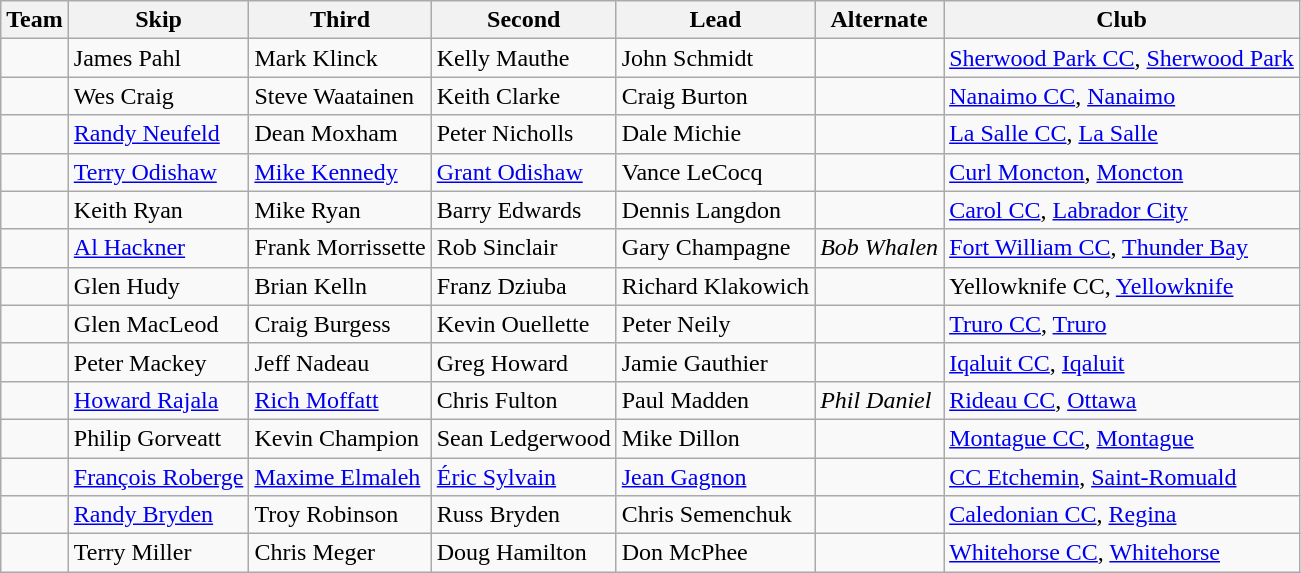<table class="wikitable">
<tr>
<th scope="col">Team</th>
<th scope="col">Skip</th>
<th scope="col">Third</th>
<th scope="col">Second</th>
<th scope="col">Lead</th>
<th scope="col">Alternate</th>
<th scope="col">Club</th>
</tr>
<tr>
<td></td>
<td>James Pahl</td>
<td>Mark Klinck</td>
<td>Kelly Mauthe</td>
<td>John Schmidt</td>
<td></td>
<td><a href='#'>Sherwood Park CC</a>, <a href='#'>Sherwood Park</a></td>
</tr>
<tr>
<td></td>
<td>Wes Craig</td>
<td>Steve Waatainen</td>
<td>Keith Clarke</td>
<td>Craig Burton</td>
<td></td>
<td><a href='#'>Nanaimo CC</a>, <a href='#'>Nanaimo</a></td>
</tr>
<tr>
<td></td>
<td><a href='#'>Randy Neufeld</a></td>
<td>Dean Moxham</td>
<td>Peter Nicholls</td>
<td>Dale Michie</td>
<td></td>
<td><a href='#'>La Salle CC</a>, <a href='#'>La Salle</a></td>
</tr>
<tr>
<td></td>
<td><a href='#'>Terry Odishaw</a></td>
<td><a href='#'>Mike Kennedy</a></td>
<td><a href='#'>Grant Odishaw</a></td>
<td>Vance LeCocq</td>
<td></td>
<td><a href='#'>Curl Moncton</a>, <a href='#'>Moncton</a></td>
</tr>
<tr>
<td></td>
<td>Keith Ryan</td>
<td>Mike Ryan</td>
<td>Barry Edwards</td>
<td>Dennis Langdon</td>
<td></td>
<td><a href='#'>Carol CC</a>, <a href='#'>Labrador City</a></td>
</tr>
<tr>
<td></td>
<td><a href='#'>Al Hackner</a></td>
<td>Frank Morrissette</td>
<td>Rob Sinclair</td>
<td>Gary Champagne</td>
<td><em>Bob Whalen</em></td>
<td><a href='#'>Fort William CC</a>, <a href='#'>Thunder Bay</a></td>
</tr>
<tr>
<td></td>
<td>Glen Hudy</td>
<td>Brian Kelln</td>
<td>Franz Dziuba</td>
<td>Richard Klakowich</td>
<td></td>
<td>Yellowknife CC, <a href='#'>Yellowknife</a></td>
</tr>
<tr>
<td></td>
<td>Glen MacLeod</td>
<td>Craig Burgess</td>
<td>Kevin Ouellette</td>
<td>Peter Neily</td>
<td></td>
<td><a href='#'>Truro CC</a>, <a href='#'>Truro</a></td>
</tr>
<tr>
<td></td>
<td>Peter Mackey</td>
<td>Jeff Nadeau</td>
<td>Greg Howard</td>
<td>Jamie Gauthier</td>
<td></td>
<td><a href='#'>Iqaluit CC</a>, <a href='#'>Iqaluit</a></td>
</tr>
<tr>
<td></td>
<td><a href='#'>Howard Rajala</a></td>
<td><a href='#'>Rich Moffatt</a></td>
<td>Chris Fulton</td>
<td>Paul Madden</td>
<td><em>Phil Daniel</em></td>
<td><a href='#'>Rideau CC</a>, <a href='#'>Ottawa</a></td>
</tr>
<tr>
<td></td>
<td>Philip Gorveatt</td>
<td>Kevin Champion</td>
<td>Sean Ledgerwood</td>
<td>Mike Dillon</td>
<td></td>
<td><a href='#'>Montague CC</a>, <a href='#'>Montague</a></td>
</tr>
<tr>
<td></td>
<td><a href='#'>François Roberge</a></td>
<td><a href='#'>Maxime Elmaleh</a></td>
<td><a href='#'>Éric Sylvain</a></td>
<td><a href='#'>Jean Gagnon</a></td>
<td></td>
<td><a href='#'>CC Etchemin</a>, <a href='#'>Saint-Romuald</a></td>
</tr>
<tr>
<td></td>
<td><a href='#'>Randy Bryden</a></td>
<td>Troy Robinson</td>
<td>Russ Bryden</td>
<td>Chris Semenchuk</td>
<td></td>
<td><a href='#'>Caledonian CC</a>, <a href='#'>Regina</a></td>
</tr>
<tr>
<td></td>
<td>Terry Miller</td>
<td>Chris Meger</td>
<td>Doug Hamilton</td>
<td>Don McPhee</td>
<td></td>
<td><a href='#'>Whitehorse CC</a>, <a href='#'>Whitehorse</a></td>
</tr>
</table>
